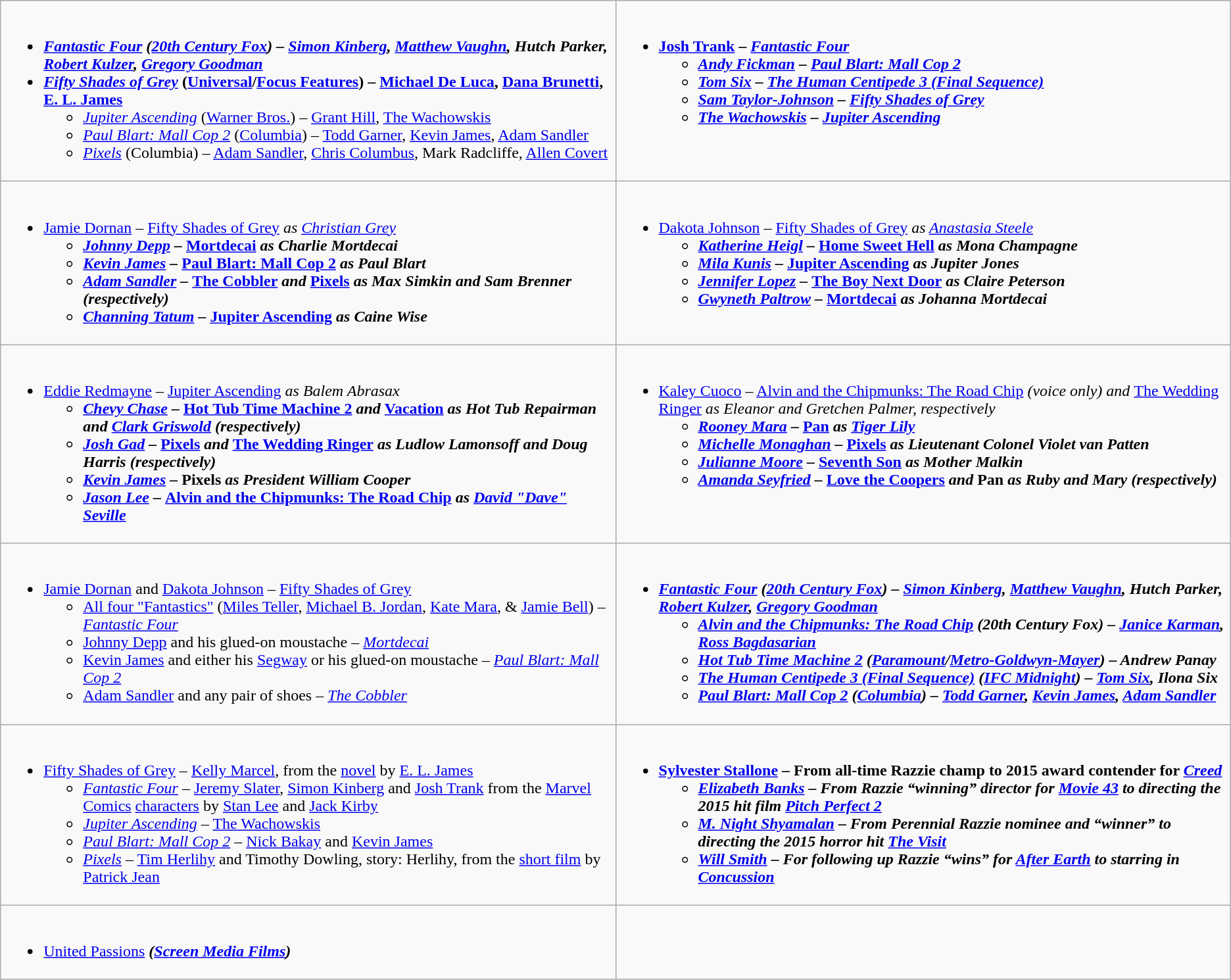<table class=wikitable>
<tr>
<td valign="top" width="50%"><br><ul><li><strong><em><a href='#'>Fantastic Four</a><em> (<a href='#'>20th Century Fox</a>) – <a href='#'>Simon Kinberg</a>, <a href='#'>Matthew Vaughn</a>, Hutch Parker, <a href='#'>Robert Kulzer</a>, <a href='#'>Gregory Goodman</a><strong></li><li></em></strong><a href='#'>Fifty Shades of Grey</a></em> (<a href='#'>Universal</a>/<a href='#'>Focus Features</a>) – <a href='#'>Michael De Luca</a>, <a href='#'>Dana Brunetti</a>, <a href='#'>E. L. James</a></strong><ul><li><em><a href='#'>Jupiter Ascending</a></em> (<a href='#'>Warner Bros.</a>) – <a href='#'>Grant Hill</a>, <a href='#'>The Wachowskis</a></li><li><em><a href='#'>Paul Blart: Mall Cop 2</a></em> (<a href='#'>Columbia</a>) – <a href='#'>Todd Garner</a>, <a href='#'>Kevin James</a>, <a href='#'>Adam Sandler</a></li><li><em><a href='#'>Pixels</a></em> (Columbia) – <a href='#'>Adam Sandler</a>, <a href='#'>Chris Columbus</a>, Mark Radcliffe, <a href='#'>Allen Covert</a></li></ul></li></ul></td>
<td valign="top" width="50%"><br><ul><li><strong><a href='#'>Josh Trank</a> – <em><a href='#'>Fantastic Four</a><strong><em><ul><li><a href='#'>Andy Fickman</a> – </em><a href='#'>Paul Blart: Mall Cop 2</a><em></li><li><a href='#'>Tom Six</a> – </em><a href='#'>The Human Centipede 3 (Final Sequence)</a><em></li><li><a href='#'>Sam Taylor-Johnson</a> – </em><a href='#'>Fifty Shades of Grey</a><em></li><li><a href='#'>The Wachowskis</a> – </em><a href='#'>Jupiter Ascending</a><em></li></ul></li></ul></td>
</tr>
<tr>
<td valign="top" width="50%"><br><ul><li></strong><a href='#'>Jamie Dornan</a> – </em><a href='#'>Fifty Shades of Grey</a><em> as <a href='#'>Christian Grey</a><strong><ul><li><a href='#'>Johnny Depp</a> – </em><a href='#'>Mortdecai</a><em> as Charlie Mortdecai</li><li><a href='#'>Kevin James</a> – </em><a href='#'>Paul Blart: Mall Cop 2</a><em> as Paul Blart</li><li><a href='#'>Adam Sandler</a> – </em><a href='#'>The Cobbler</a><em> and </em><a href='#'>Pixels</a><em> as Max Simkin and Sam Brenner (respectively)</li><li><a href='#'>Channing Tatum</a> – </em><a href='#'>Jupiter Ascending</a><em> as Caine Wise</li></ul></li></ul></td>
<td valign="top" width="50%"><br><ul><li></strong><a href='#'>Dakota Johnson</a> – </em><a href='#'>Fifty Shades of Grey</a><em> as <a href='#'>Anastasia Steele</a><strong><ul><li><a href='#'>Katherine Heigl</a> – </em><a href='#'>Home Sweet Hell</a><em> as Mona Champagne</li><li><a href='#'>Mila Kunis</a> – </em><a href='#'>Jupiter Ascending</a><em> as Jupiter Jones</li><li><a href='#'>Jennifer Lopez</a> – </em><a href='#'>The Boy Next Door</a><em> as Claire Peterson</li><li><a href='#'>Gwyneth Paltrow</a> – </em><a href='#'>Mortdecai</a><em> as Johanna Mortdecai</li></ul></li></ul></td>
</tr>
<tr>
<td valign="top" width="50%"><br><ul><li></strong><a href='#'>Eddie Redmayne</a> – </em><a href='#'>Jupiter Ascending</a><em> as Balem Abrasax<strong><ul><li><a href='#'>Chevy Chase</a> – </em><a href='#'>Hot Tub Time Machine 2</a><em> and </em><a href='#'>Vacation</a><em> as Hot Tub Repairman and <a href='#'>Clark Griswold</a> (respectively)</li><li><a href='#'>Josh Gad</a> – </em><a href='#'>Pixels</a><em> and </em><a href='#'>The Wedding Ringer</a><em> as Ludlow Lamonsoff and Doug Harris (respectively)</li><li><a href='#'>Kevin James</a> – </em>Pixels<em> as President William Cooper</li><li><a href='#'>Jason Lee</a> – </em><a href='#'>Alvin and the Chipmunks: The Road Chip</a><em> as <a href='#'>David "Dave" Seville</a></li></ul></li></ul></td>
<td valign="top" width="50%"><br><ul><li></strong><a href='#'>Kaley Cuoco</a> – </em><a href='#'>Alvin and the Chipmunks: The Road Chip</a><em> (voice only) and </em><a href='#'>The Wedding Ringer</a><em> as Eleanor and Gretchen Palmer, respectively<strong><ul><li><a href='#'>Rooney Mara</a> – </em><a href='#'>Pan</a><em> as <a href='#'>Tiger Lily</a></li><li><a href='#'>Michelle Monaghan</a> – </em><a href='#'>Pixels</a><em> as Lieutenant Colonel Violet van Patten</li><li><a href='#'>Julianne Moore</a> – </em><a href='#'>Seventh Son</a><em> as Mother Malkin</li><li><a href='#'>Amanda Seyfried</a> – </em><a href='#'>Love the Coopers</a><em> and </em>Pan<em> as Ruby and Mary (respectively)</li></ul></li></ul></td>
</tr>
<tr>
<td valign="top" width="50%"><br><ul><li></strong><a href='#'>Jamie Dornan</a> and <a href='#'>Dakota Johnson</a> – </em><a href='#'>Fifty Shades of Grey</a></em></strong><ul><li><a href='#'>All four "Fantastics"</a> (<a href='#'>Miles Teller</a>, <a href='#'>Michael B. Jordan</a>, <a href='#'>Kate Mara</a>, & <a href='#'>Jamie Bell</a>) – <em><a href='#'>Fantastic Four</a></em></li><li><a href='#'>Johnny Depp</a> and his glued-on moustache – <em><a href='#'>Mortdecai</a></em></li><li><a href='#'>Kevin James</a> and either his <a href='#'>Segway</a> or his glued-on moustache – <em><a href='#'>Paul Blart: Mall Cop 2</a></em></li><li><a href='#'>Adam Sandler</a> and any pair of shoes – <em><a href='#'>The Cobbler</a></em></li></ul></li></ul></td>
<td valign="top" width="50%"><br><ul><li><strong><em><a href='#'>Fantastic Four</a><em> (<a href='#'>20th Century Fox</a>) – <a href='#'>Simon Kinberg</a>, <a href='#'>Matthew Vaughn</a>, Hutch Parker, <a href='#'>Robert Kulzer</a>, <a href='#'>Gregory Goodman</a><strong><ul><li></em><a href='#'>Alvin and the Chipmunks: The Road Chip</a><em> (20th Century Fox) – <a href='#'>Janice Karman</a>, <a href='#'>Ross Bagdasarian</a></li><li></em><a href='#'>Hot Tub Time Machine 2</a><em> (<a href='#'>Paramount</a>/<a href='#'>Metro-Goldwyn-Mayer</a>) – Andrew Panay</li><li></em><a href='#'>The Human Centipede 3 (Final Sequence)</a><em> (<a href='#'>IFC Midnight</a>) – <a href='#'>Tom Six</a>, Ilona Six</li><li></em><a href='#'>Paul Blart: Mall Cop 2</a><em> (<a href='#'>Columbia</a>) – <a href='#'>Todd Garner</a>, <a href='#'>Kevin James</a>, <a href='#'>Adam Sandler</a></li></ul></li></ul></td>
</tr>
<tr>
<td valign="top" width="50%"><br><ul><li></em></strong><a href='#'>Fifty Shades of Grey</a></em> – <a href='#'>Kelly Marcel</a>, from the <a href='#'>novel</a> by <a href='#'>E. L. James</a></strong><ul><li><em><a href='#'>Fantastic Four</a></em> – <a href='#'>Jeremy Slater</a>, <a href='#'>Simon Kinberg</a> and <a href='#'>Josh Trank</a> from the <a href='#'>Marvel Comics</a> <a href='#'>characters</a> by <a href='#'>Stan Lee</a> and <a href='#'>Jack Kirby</a></li><li><em><a href='#'>Jupiter Ascending</a></em> – <a href='#'>The Wachowskis</a></li><li><em><a href='#'>Paul Blart: Mall Cop 2</a></em> – <a href='#'>Nick Bakay</a> and <a href='#'>Kevin James</a></li><li><em><a href='#'>Pixels</a></em> – <a href='#'>Tim Herlihy</a> and Timothy Dowling, story: Herlihy, from the <a href='#'>short film</a> by <a href='#'>Patrick Jean</a></li></ul></li></ul></td>
<td valign="top" width="50%"><br><ul><li><strong><a href='#'>Sylvester Stallone</a> – From all-time Razzie champ to 2015 award contender for <em><a href='#'>Creed</a><strong><em><ul><li><a href='#'>Elizabeth Banks</a> – From Razzie “winning” director for </em><a href='#'>Movie 43</a><em> to directing the 2015 hit film </em><a href='#'>Pitch Perfect 2</a><em></li><li><a href='#'>M. Night Shyamalan</a> – From Perennial Razzie nominee and “winner” to directing the 2015 horror hit </em><a href='#'>The Visit</a><em></li><li><a href='#'>Will Smith</a> – For following up Razzie “wins” for </em><a href='#'>After Earth</a><em> to starring in </em><a href='#'>Concussion</a><em></li></ul></li></ul></td>
</tr>
<tr>
<td valign="top" width="50%"><br><ul><li></em></strong><a href='#'>United Passions</a><strong><em> (<a href='#'>Screen Media Films</a>)</li></ul></td>
</tr>
</table>
